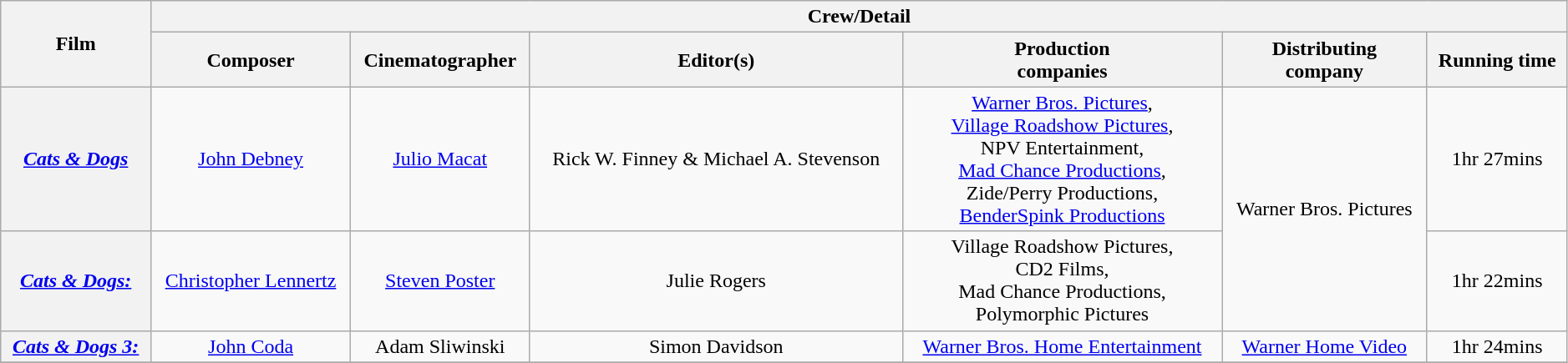<table class="wikitable sortable" style="text-align:center; width:99%;">
<tr>
<th rowspan="2">Film</th>
<th colspan="7">Crew/Detail</th>
</tr>
<tr>
<th style="text-align:center;">Composer</th>
<th style="text-align:center;">Cinematographer</th>
<th style="text-align:center;">Editor(s)</th>
<th style="text-align:center;">Production <br>companies</th>
<th style="text-align:center;">Distributing <br>company</th>
<th style="text-align:center;">Running time</th>
</tr>
<tr>
<th><em><a href='#'>Cats & Dogs</a></em></th>
<td><a href='#'>John Debney</a></td>
<td><a href='#'>Julio Macat</a></td>
<td>Rick W. Finney & Michael A. Stevenson</td>
<td><a href='#'>Warner Bros. Pictures</a>, <br><a href='#'>Village Roadshow Pictures</a>, <br>NPV Entertainment, <br><a href='#'>Mad Chance Productions</a>, <br>Zide/Perry Productions, <br><a href='#'>BenderSpink Productions</a></td>
<td rowspan="2">Warner Bros. Pictures</td>
<td>1hr 27mins</td>
</tr>
<tr>
<th><em><a href='#'>Cats & Dogs: <br></a></em></th>
<td><a href='#'>Christopher Lennertz</a></td>
<td><a href='#'>Steven Poster</a></td>
<td>Julie Rogers</td>
<td>Village Roadshow Pictures, <br>CD2 Films, <br>Mad Chance Productions, <br>Polymorphic Pictures</td>
<td>1hr 22mins</td>
</tr>
<tr>
<th><em><a href='#'>Cats & Dogs 3: <br></a></em></th>
<td><a href='#'>John Coda</a></td>
<td>Adam Sliwinski</td>
<td>Simon Davidson</td>
<td><a href='#'>Warner Bros. Home Entertainment</a></td>
<td><a href='#'>Warner Home Video</a></td>
<td>1hr 24mins</td>
</tr>
<tr>
</tr>
</table>
